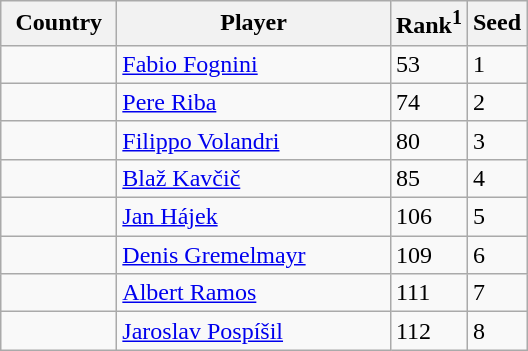<table class="sortable wikitable">
<tr>
<th width="70">Country</th>
<th width="175">Player</th>
<th>Rank<sup>1</sup></th>
<th>Seed</th>
</tr>
<tr>
<td></td>
<td><a href='#'>Fabio Fognini</a></td>
<td>53</td>
<td>1</td>
</tr>
<tr>
<td></td>
<td><a href='#'>Pere Riba</a></td>
<td>74</td>
<td>2</td>
</tr>
<tr>
<td></td>
<td><a href='#'>Filippo Volandri</a></td>
<td>80</td>
<td>3</td>
</tr>
<tr>
<td></td>
<td><a href='#'>Blaž Kavčič</a></td>
<td>85</td>
<td>4</td>
</tr>
<tr>
<td></td>
<td><a href='#'>Jan Hájek</a></td>
<td>106</td>
<td>5</td>
</tr>
<tr>
<td></td>
<td><a href='#'>Denis Gremelmayr</a></td>
<td>109</td>
<td>6</td>
</tr>
<tr>
<td></td>
<td><a href='#'>Albert Ramos</a></td>
<td>111</td>
<td>7</td>
</tr>
<tr>
<td></td>
<td><a href='#'>Jaroslav Pospíšil</a></td>
<td>112</td>
<td>8</td>
</tr>
</table>
